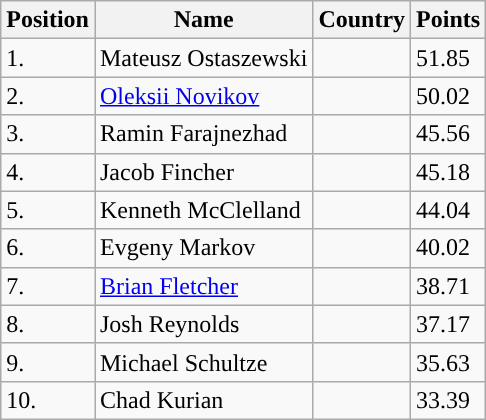<table class="wikitable sortable" style="display: inline-table">
<tr>
<th>Position</th>
<th>Name</th>
<th>Country</th>
<th>Points</th>
</tr>
<tr>
<td>1.</td>
<td>Mateusz Ostaszewski</td>
<td></td>
<td>51.85</td>
</tr>
<tr>
<td>2.</td>
<td><a href='#'>Oleksii Novikov</a></td>
<td></td>
<td>50.02</td>
</tr>
<tr>
<td>3.</td>
<td>Ramin Farajnezhad</td>
<td></td>
<td>45.56</td>
</tr>
<tr>
<td>4.</td>
<td>Jacob Fincher</td>
<td></td>
<td>45.18</td>
</tr>
<tr>
<td>5.</td>
<td>Kenneth McClelland</td>
<td></td>
<td>44.04</td>
</tr>
<tr>
<td>6.</td>
<td>Evgeny Markov</td>
<td></td>
<td>40.02</td>
</tr>
<tr>
<td>7.</td>
<td><a href='#'>Brian Fletcher</a></td>
<td></td>
<td>38.71</td>
</tr>
<tr>
<td>8.</td>
<td>Josh Reynolds</td>
<td></td>
<td>37.17</td>
</tr>
<tr>
<td>9.</td>
<td>Michael Schultze</td>
<td></td>
<td>35.63</td>
</tr>
<tr>
<td>10.</td>
<td>Chad Kurian</td>
<td></td>
<td>33.39</td>
</tr>
</table>
